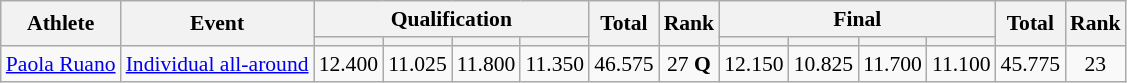<table class="wikitable" style="font-size:90%">
<tr>
<th rowspan=2>Athlete</th>
<th rowspan=2>Event</th>
<th colspan=4>Qualification</th>
<th rowspan=2>Total</th>
<th rowspan=2>Rank</th>
<th colspan=4>Final</th>
<th rowspan=2>Total</th>
<th rowspan=2>Rank</th>
</tr>
<tr style="font-size:95%">
<th></th>
<th></th>
<th></th>
<th></th>
<th></th>
<th></th>
<th></th>
<th></th>
</tr>
<tr align=center>
<td align=left><a href='#'>Paola Ruano</a></td>
<td align=left><a href='#'>Individual all-around</a></td>
<td>12.400</td>
<td>11.025</td>
<td>11.800</td>
<td>11.350</td>
<td>46.575</td>
<td>27 <strong>Q</strong></td>
<td>12.150</td>
<td>10.825</td>
<td>11.700</td>
<td>11.100</td>
<td>45.775</td>
<td>23</td>
</tr>
</table>
